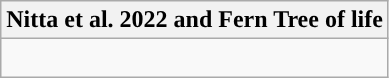<table class="wikitable">
<tr>
<th colspan=1>Nitta et al. 2022 and Fern Tree of life</th>
</tr>
<tr>
<td style="vertical-align:top"><br></td>
</tr>
</table>
